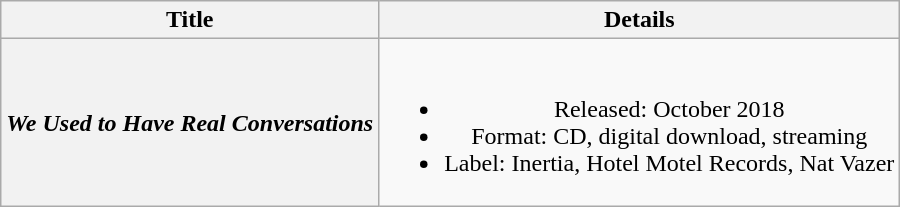<table class="wikitable plainrowheaders" style="text-align:center;" border="1">
<tr>
<th>Title</th>
<th>Details</th>
</tr>
<tr>
<th scope="row"><em>We Used to Have Real Conversations</em></th>
<td><br><ul><li>Released: October 2018</li><li>Format: CD, digital download, streaming</li><li>Label: Inertia, Hotel Motel Records, Nat Vazer</li></ul></td>
</tr>
</table>
